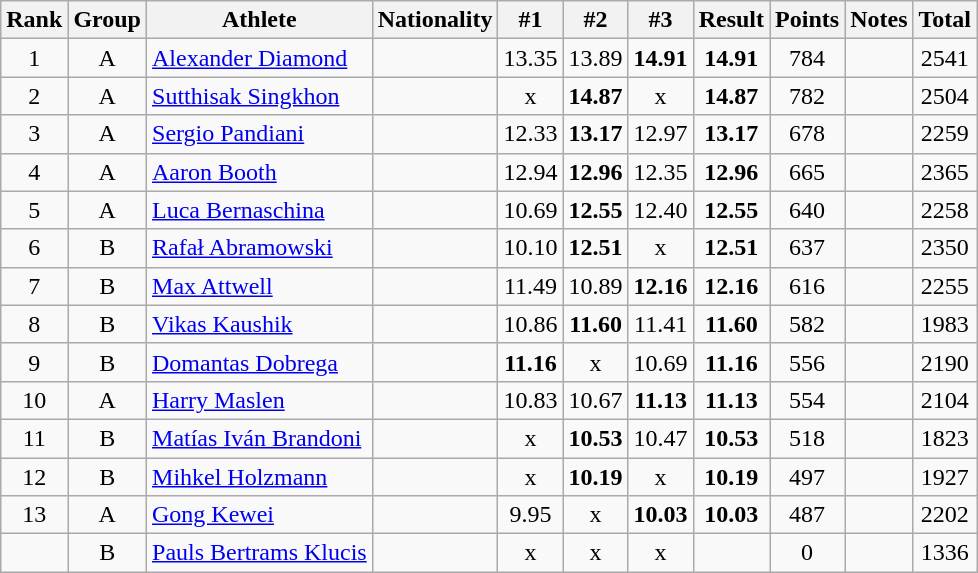<table class="wikitable sortable" style="text-align:center">
<tr>
<th>Rank</th>
<th>Group</th>
<th>Athlete</th>
<th>Nationality</th>
<th>#1</th>
<th>#2</th>
<th>#3</th>
<th>Result</th>
<th>Points</th>
<th>Notes</th>
<th>Total</th>
</tr>
<tr>
<td>1</td>
<td>A</td>
<td align=left><a href='#'>Alexander Diamond</a></td>
<td align=left></td>
<td>13.35</td>
<td>13.89</td>
<td><strong>14.91</strong></td>
<td><strong>14.91</strong></td>
<td>784</td>
<td></td>
<td>2541</td>
</tr>
<tr>
<td>2</td>
<td>A</td>
<td align=left><a href='#'>Sutthisak Singkhon</a></td>
<td align=left></td>
<td>x</td>
<td><strong>14.87</strong></td>
<td>x</td>
<td><strong>14.87</strong></td>
<td>782</td>
<td></td>
<td>2504</td>
</tr>
<tr>
<td>3</td>
<td>A</td>
<td align=left><a href='#'>Sergio Pandiani</a></td>
<td align=left></td>
<td>12.33</td>
<td><strong>13.17</strong></td>
<td>12.97</td>
<td><strong>13.17</strong></td>
<td>678</td>
<td></td>
<td>2259</td>
</tr>
<tr>
<td>4</td>
<td>A</td>
<td align=left><a href='#'>Aaron Booth</a></td>
<td align=left></td>
<td>12.94</td>
<td><strong>12.96</strong></td>
<td>12.35</td>
<td><strong>12.96</strong></td>
<td>665</td>
<td></td>
<td>2365</td>
</tr>
<tr>
<td>5</td>
<td>A</td>
<td align=left><a href='#'>Luca Bernaschina</a></td>
<td align=left></td>
<td>10.69</td>
<td><strong>12.55</strong></td>
<td>12.40</td>
<td><strong>12.55</strong></td>
<td>640</td>
<td></td>
<td>2258</td>
</tr>
<tr>
<td>6</td>
<td>B</td>
<td align=left><a href='#'>Rafał Abramowski</a></td>
<td align=left></td>
<td>10.10</td>
<td><strong>12.51</strong></td>
<td>x</td>
<td><strong>12.51</strong></td>
<td>637</td>
<td></td>
<td>2350</td>
</tr>
<tr>
<td>7</td>
<td>B</td>
<td align=left><a href='#'>Max Attwell</a></td>
<td align=left></td>
<td>11.49</td>
<td>10.89</td>
<td><strong>12.16</strong></td>
<td><strong>12.16</strong></td>
<td>616</td>
<td></td>
<td>2255</td>
</tr>
<tr>
<td>8</td>
<td>B</td>
<td align=left><a href='#'>Vikas Kaushik</a></td>
<td align=left></td>
<td>10.86</td>
<td><strong>11.60</strong></td>
<td>11.41</td>
<td><strong>11.60</strong></td>
<td>582</td>
<td></td>
<td>1983</td>
</tr>
<tr>
<td>9</td>
<td>B</td>
<td align=left><a href='#'>Domantas Dobrega</a></td>
<td align=left></td>
<td><strong>11.16</strong></td>
<td>x</td>
<td>10.69</td>
<td><strong>11.16</strong></td>
<td>556</td>
<td></td>
<td>2190</td>
</tr>
<tr>
<td>10</td>
<td>A</td>
<td align=left><a href='#'>Harry Maslen</a></td>
<td align=left></td>
<td>10.83</td>
<td>10.67</td>
<td><strong>11.13</strong></td>
<td><strong>11.13</strong></td>
<td>554</td>
<td></td>
<td>2104</td>
</tr>
<tr>
<td>11</td>
<td>B</td>
<td align=left><a href='#'>Matías Iván Brandoni</a></td>
<td align=left></td>
<td>x</td>
<td><strong>10.53</strong></td>
<td>10.47</td>
<td><strong>10.53</strong></td>
<td>518</td>
<td></td>
<td>1823</td>
</tr>
<tr>
<td>12</td>
<td>B</td>
<td align=left><a href='#'>Mihkel Holzmann</a></td>
<td align=left></td>
<td>x</td>
<td><strong>10.19</strong></td>
<td>x</td>
<td><strong>10.19</strong></td>
<td>497</td>
<td></td>
<td>1927</td>
</tr>
<tr>
<td>13</td>
<td>A</td>
<td align=left><a href='#'>Gong Kewei</a></td>
<td align=left></td>
<td>9.95</td>
<td>x</td>
<td><strong>10.03</strong></td>
<td><strong>10.03</strong></td>
<td>487</td>
<td></td>
<td>2202</td>
</tr>
<tr>
<td></td>
<td>B</td>
<td align=left><a href='#'>Pauls Bertrams Klucis</a></td>
<td align=left></td>
<td>x</td>
<td>x</td>
<td>x</td>
<td><strong></strong></td>
<td>0</td>
<td></td>
<td>1336</td>
</tr>
</table>
